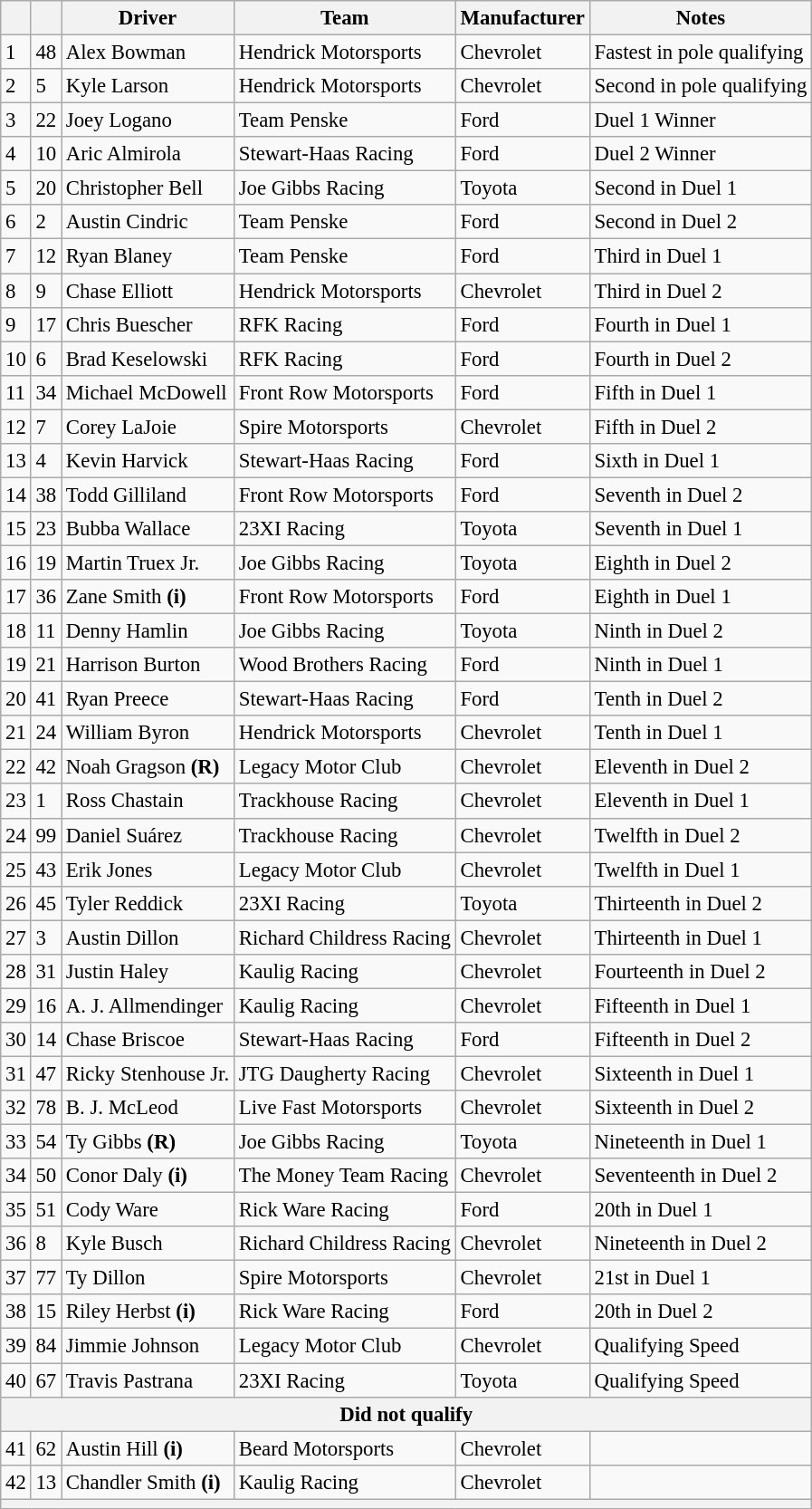<table class="wikitable" style="font-size:95%">
<tr>
<th scope="col"></th>
<th scope="col"></th>
<th scope="col">Driver</th>
<th scope="col">Team</th>
<th scope="col">Manufacturer</th>
<th scope="col">Notes</th>
</tr>
<tr>
<td>1</td>
<td>48</td>
<td>Alex Bowman</td>
<td>Hendrick Motorsports</td>
<td>Chevrolet</td>
<td>Fastest in pole qualifying</td>
</tr>
<tr>
<td>2</td>
<td>5</td>
<td>Kyle Larson</td>
<td>Hendrick Motorsports</td>
<td>Chevrolet</td>
<td>Second in pole qualifying</td>
</tr>
<tr>
<td>3</td>
<td>22</td>
<td>Joey Logano</td>
<td>Team Penske</td>
<td>Ford</td>
<td>Duel 1 Winner</td>
</tr>
<tr>
<td>4</td>
<td>10</td>
<td>Aric Almirola</td>
<td>Stewart-Haas Racing</td>
<td>Ford</td>
<td>Duel 2 Winner</td>
</tr>
<tr>
<td>5</td>
<td>20</td>
<td>Christopher Bell</td>
<td>Joe Gibbs Racing</td>
<td>Toyota</td>
<td>Second in Duel 1</td>
</tr>
<tr>
<td>6</td>
<td>2</td>
<td>Austin Cindric</td>
<td>Team Penske</td>
<td>Ford</td>
<td>Second in Duel 2</td>
</tr>
<tr>
<td>7</td>
<td>12</td>
<td>Ryan Blaney</td>
<td>Team Penske</td>
<td>Ford</td>
<td>Third in Duel 1</td>
</tr>
<tr>
<td>8</td>
<td>9</td>
<td>Chase Elliott</td>
<td>Hendrick Motorsports</td>
<td>Chevrolet</td>
<td>Third in Duel 2</td>
</tr>
<tr>
<td>9</td>
<td>17</td>
<td>Chris Buescher</td>
<td>RFK Racing</td>
<td>Ford</td>
<td>Fourth in Duel 1</td>
</tr>
<tr>
<td>10</td>
<td>6</td>
<td>Brad Keselowski</td>
<td>RFK Racing</td>
<td>Ford</td>
<td>Fourth in Duel 2</td>
</tr>
<tr>
<td>11</td>
<td>34</td>
<td>Michael McDowell</td>
<td>Front Row Motorsports</td>
<td>Ford</td>
<td>Fifth in Duel 1</td>
</tr>
<tr>
<td>12</td>
<td>7</td>
<td>Corey LaJoie</td>
<td>Spire Motorsports</td>
<td>Chevrolet</td>
<td>Fifth in Duel 2</td>
</tr>
<tr>
<td>13</td>
<td>4</td>
<td>Kevin Harvick</td>
<td>Stewart-Haas Racing</td>
<td>Ford</td>
<td>Sixth in Duel 1</td>
</tr>
<tr>
<td>14</td>
<td>38</td>
<td>Todd Gilliland</td>
<td>Front Row Motorsports</td>
<td>Ford</td>
<td>Seventh in Duel 2</td>
</tr>
<tr>
<td>15</td>
<td>23</td>
<td>Bubba Wallace</td>
<td>23XI Racing</td>
<td>Toyota</td>
<td>Seventh in Duel 1</td>
</tr>
<tr>
<td>16</td>
<td>19</td>
<td>Martin Truex Jr.</td>
<td>Joe Gibbs Racing</td>
<td>Toyota</td>
<td>Eighth in Duel 2</td>
</tr>
<tr>
<td>17</td>
<td>36</td>
<td>Zane Smith <strong>(i)</strong></td>
<td>Front Row Motorsports</td>
<td>Ford</td>
<td>Eighth in Duel 1</td>
</tr>
<tr>
<td>18</td>
<td>11</td>
<td>Denny Hamlin</td>
<td>Joe Gibbs Racing</td>
<td>Toyota</td>
<td>Ninth in Duel 2</td>
</tr>
<tr>
<td>19</td>
<td>21</td>
<td>Harrison Burton</td>
<td>Wood Brothers Racing</td>
<td>Ford</td>
<td>Ninth in Duel 1</td>
</tr>
<tr>
<td>20</td>
<td>41</td>
<td>Ryan Preece</td>
<td>Stewart-Haas Racing</td>
<td>Ford</td>
<td>Tenth in Duel 2</td>
</tr>
<tr>
<td>21</td>
<td>24</td>
<td>William Byron</td>
<td>Hendrick Motorsports</td>
<td>Chevrolet</td>
<td>Tenth in Duel 1</td>
</tr>
<tr>
<td>22</td>
<td>42</td>
<td>Noah Gragson <strong>(R)</strong></td>
<td>Legacy Motor Club</td>
<td>Chevrolet</td>
<td>Eleventh in Duel 2</td>
</tr>
<tr>
<td>23</td>
<td>1</td>
<td>Ross Chastain</td>
<td>Trackhouse Racing</td>
<td>Chevrolet</td>
<td>Eleventh in Duel 1</td>
</tr>
<tr>
<td>24</td>
<td>99</td>
<td>Daniel Suárez</td>
<td>Trackhouse Racing</td>
<td>Chevrolet</td>
<td>Twelfth in Duel 2</td>
</tr>
<tr>
<td>25</td>
<td>43</td>
<td>Erik Jones</td>
<td>Legacy Motor Club</td>
<td>Chevrolet</td>
<td>Twelfth in Duel 1</td>
</tr>
<tr>
<td>26</td>
<td>45</td>
<td>Tyler Reddick</td>
<td>23XI Racing</td>
<td>Toyota</td>
<td>Thirteenth in Duel 2</td>
</tr>
<tr>
<td>27</td>
<td>3</td>
<td>Austin Dillon</td>
<td>Richard Childress Racing</td>
<td>Chevrolet</td>
<td>Thirteenth in Duel 1</td>
</tr>
<tr>
<td>28</td>
<td>31</td>
<td>Justin Haley</td>
<td>Kaulig Racing</td>
<td>Chevrolet</td>
<td>Fourteenth in Duel 2</td>
</tr>
<tr>
<td>29</td>
<td>16</td>
<td>A. J. Allmendinger</td>
<td>Kaulig Racing</td>
<td>Chevrolet</td>
<td>Fifteenth in Duel 1</td>
</tr>
<tr>
<td>30</td>
<td>14</td>
<td>Chase Briscoe</td>
<td>Stewart-Haas Racing</td>
<td>Ford</td>
<td>Fifteenth in Duel 2</td>
</tr>
<tr>
<td>31</td>
<td>47</td>
<td>Ricky Stenhouse Jr.</td>
<td>JTG Daugherty Racing</td>
<td>Chevrolet</td>
<td>Sixteenth in Duel 1</td>
</tr>
<tr>
<td>32</td>
<td>78</td>
<td>B. J. McLeod</td>
<td>Live Fast Motorsports</td>
<td>Chevrolet</td>
<td>Sixteenth in Duel 2</td>
</tr>
<tr>
<td>33</td>
<td>54</td>
<td>Ty Gibbs <strong>(R)</strong></td>
<td>Joe Gibbs Racing</td>
<td>Toyota</td>
<td>Nineteenth in Duel 1</td>
</tr>
<tr>
<td>34</td>
<td>50</td>
<td>Conor Daly <strong>(i)</strong></td>
<td>The Money Team Racing</td>
<td>Chevrolet</td>
<td>Seventeenth in Duel 2</td>
</tr>
<tr>
<td>35</td>
<td>51</td>
<td>Cody Ware</td>
<td>Rick Ware Racing</td>
<td>Ford</td>
<td>20th in Duel 1</td>
</tr>
<tr>
<td>36</td>
<td>8</td>
<td>Kyle Busch</td>
<td>Richard Childress Racing</td>
<td>Chevrolet</td>
<td>Nineteenth in Duel 2</td>
</tr>
<tr>
<td>37</td>
<td>77</td>
<td>Ty Dillon</td>
<td>Spire Motorsports</td>
<td>Chevrolet</td>
<td>21st in Duel 1</td>
</tr>
<tr>
<td>38</td>
<td>15</td>
<td>Riley Herbst <strong>(i)</strong></td>
<td>Rick Ware Racing</td>
<td>Ford</td>
<td>20th in Duel 2</td>
</tr>
<tr>
<td>39</td>
<td>84</td>
<td>Jimmie Johnson</td>
<td>Legacy Motor Club</td>
<td>Chevrolet</td>
<td>Qualifying Speed</td>
</tr>
<tr>
<td>40</td>
<td>67</td>
<td>Travis Pastrana</td>
<td>23XI Racing</td>
<td>Toyota</td>
<td>Qualifying Speed</td>
</tr>
<tr>
<th colspan="6">Did not qualify</th>
</tr>
<tr>
<td>41</td>
<td>62</td>
<td>Austin Hill <strong>(i)</strong></td>
<td>Beard Motorsports</td>
<td>Chevrolet</td>
<td></td>
</tr>
<tr>
<td>42</td>
<td>13</td>
<td>Chandler Smith <strong>(i)</strong></td>
<td>Kaulig Racing</td>
<td>Chevrolet</td>
<td></td>
</tr>
<tr>
<th colspan="6"></th>
</tr>
</table>
